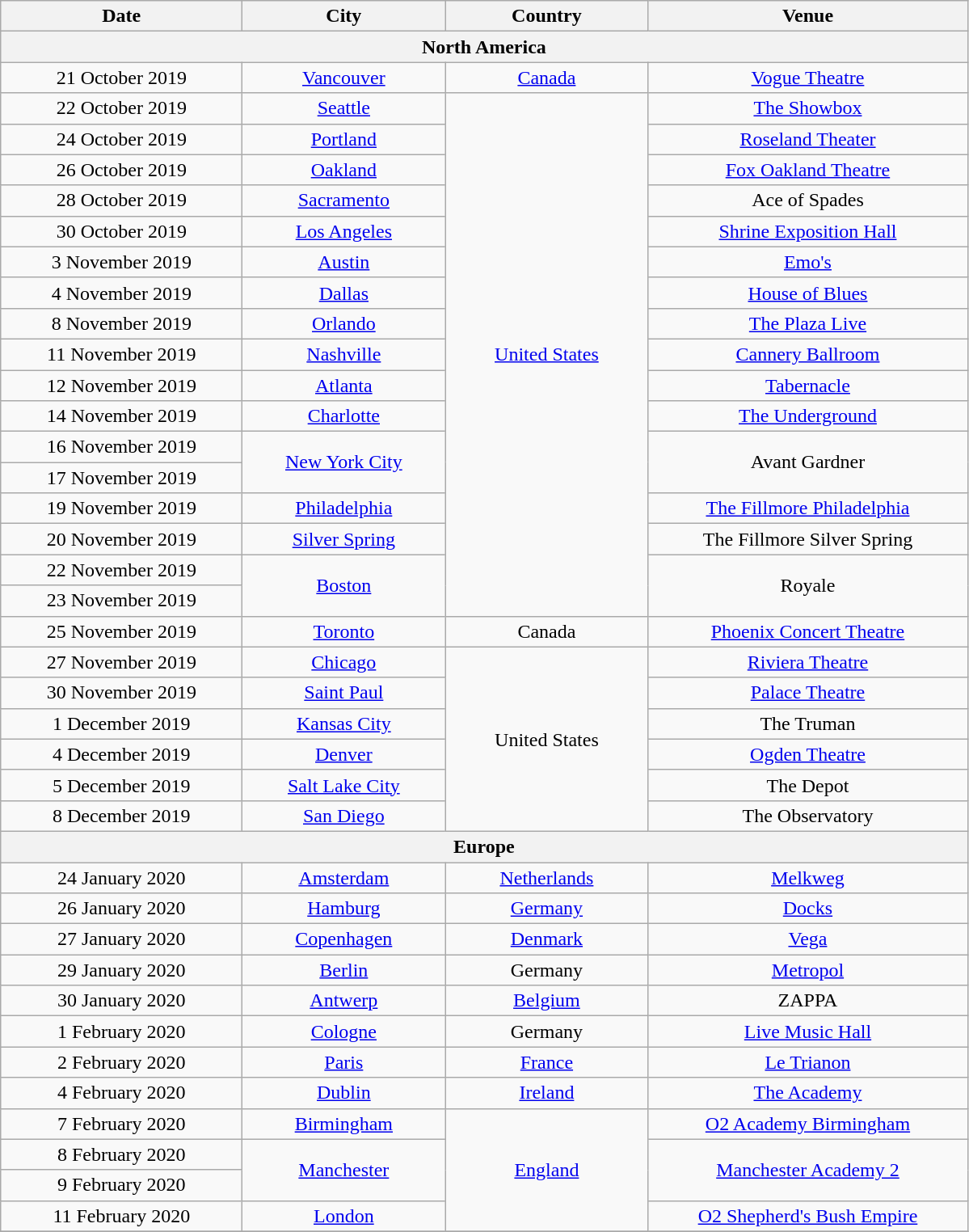<table class="wikitable plainrowheaders" style="text-align:center;">
<tr>
<th scope="col" style="width:12em;">Date</th>
<th scope="col" style="width:10em;">City</th>
<th scope="col" style="width:10em;">Country</th>
<th scope="col" style="width:16em;">Venue</th>
</tr>
<tr>
<th colspan="4">North America</th>
</tr>
<tr>
<td scope="row" style="text-align:center;">21 October 2019</td>
<td><a href='#'>Vancouver</a></td>
<td rowspan="1"><a href='#'>Canada</a></td>
<td><a href='#'>Vogue Theatre</a></td>
</tr>
<tr>
<td scope="row" style="text-align:center;">22 October 2019</td>
<td><a href='#'>Seattle</a></td>
<td rowspan="17"><a href='#'>United States</a></td>
<td><a href='#'>The Showbox</a></td>
</tr>
<tr>
<td scope="row" style="text-align:center;">24 October 2019</td>
<td><a href='#'>Portland</a></td>
<td><a href='#'>Roseland Theater</a></td>
</tr>
<tr>
<td scope="row" style="text-align:center;">26 October 2019</td>
<td><a href='#'>Oakland</a></td>
<td><a href='#'>Fox Oakland Theatre</a></td>
</tr>
<tr>
<td scope="row" style="text-align:center;">28 October 2019</td>
<td><a href='#'>Sacramento</a></td>
<td>Ace of Spades</td>
</tr>
<tr>
<td scope="row" style="text-align:center;">30 October 2019</td>
<td><a href='#'>Los Angeles</a></td>
<td><a href='#'>Shrine Exposition Hall</a></td>
</tr>
<tr>
<td scope="row" style="text-align:center;">3 November 2019</td>
<td><a href='#'>Austin</a></td>
<td><a href='#'>Emo's</a></td>
</tr>
<tr>
<td scope="row" style="text-align:center;">4 November 2019</td>
<td><a href='#'>Dallas</a></td>
<td><a href='#'>House of Blues</a></td>
</tr>
<tr>
<td scope="row" style="text-align:center;">8 November 2019</td>
<td><a href='#'>Orlando</a></td>
<td><a href='#'>The Plaza Live</a></td>
</tr>
<tr>
<td scope="row" style="text-align:center;">11 November 2019</td>
<td><a href='#'>Nashville</a></td>
<td><a href='#'>Cannery Ballroom</a></td>
</tr>
<tr>
<td scope="row" style="text-align:center;">12 November 2019</td>
<td><a href='#'>Atlanta</a></td>
<td><a href='#'>Tabernacle</a></td>
</tr>
<tr>
<td scope="row" style="text-align:center;">14 November 2019</td>
<td><a href='#'>Charlotte</a></td>
<td><a href='#'>The Underground</a></td>
</tr>
<tr>
<td scope="row" style="text-align:center;">16 November 2019</td>
<td rowspan="2"><a href='#'>New York City</a></td>
<td rowspan="2">Avant Gardner</td>
</tr>
<tr>
<td scope="row" style="text-align:center;">17 November 2019</td>
</tr>
<tr>
<td scope="row" style="text-align:center;">19 November 2019</td>
<td><a href='#'>Philadelphia</a></td>
<td><a href='#'>The Fillmore Philadelphia</a></td>
</tr>
<tr>
<td scope="row" style="text-align:center;">20 November 2019</td>
<td><a href='#'>Silver Spring</a></td>
<td>The Fillmore Silver Spring</td>
</tr>
<tr>
<td scope="row" style="text-align:center;">22 November 2019</td>
<td rowspan="2"><a href='#'>Boston</a></td>
<td rowspan="2">Royale</td>
</tr>
<tr>
<td scope="row" style="text-align:center;">23 November 2019</td>
</tr>
<tr>
<td scope="row" style="text-align:center;">25 November 2019</td>
<td><a href='#'>Toronto</a></td>
<td rowspan="1">Canada</td>
<td><a href='#'>Phoenix Concert Theatre</a></td>
</tr>
<tr>
<td scope="row" style="text-align:center;">27 November 2019</td>
<td><a href='#'>Chicago</a></td>
<td rowspan="6">United States</td>
<td><a href='#'>Riviera Theatre</a></td>
</tr>
<tr>
<td scope="row" style="text-align:center;">30 November 2019</td>
<td><a href='#'>Saint Paul</a></td>
<td><a href='#'>Palace Theatre</a></td>
</tr>
<tr>
<td scope="row" style="text-align:center;">1 December 2019</td>
<td><a href='#'>Kansas City</a></td>
<td>The Truman</td>
</tr>
<tr>
<td scope="row" style="text-align:center;">4 December 2019</td>
<td><a href='#'>Denver</a></td>
<td><a href='#'>Ogden Theatre</a></td>
</tr>
<tr>
<td scope="row" style="text-align:center;">5 December 2019</td>
<td><a href='#'>Salt Lake City</a></td>
<td>The Depot</td>
</tr>
<tr>
<td scope="row" style="text-align:center;">8 December 2019</td>
<td><a href='#'>San Diego</a></td>
<td>The Observatory</td>
</tr>
<tr>
<th colspan="4">Europe</th>
</tr>
<tr>
<td scope="row" style="text-align:center;">24 January 2020</td>
<td><a href='#'>Amsterdam</a></td>
<td rowspan="1"><a href='#'>Netherlands</a></td>
<td><a href='#'>Melkweg</a></td>
</tr>
<tr>
<td scope="row" style="text-align:center;">26 January 2020</td>
<td><a href='#'>Hamburg</a></td>
<td rowspan="1"><a href='#'>Germany</a></td>
<td><a href='#'>Docks</a></td>
</tr>
<tr>
<td scope="row" style="text-align:center;">27 January 2020</td>
<td><a href='#'>Copenhagen</a></td>
<td rowspan="1"><a href='#'>Denmark</a></td>
<td><a href='#'>Vega</a></td>
</tr>
<tr>
<td scope="row" style="text-align:center;">29 January 2020</td>
<td><a href='#'>Berlin</a></td>
<td rowspan="1">Germany</td>
<td><a href='#'>Metropol</a></td>
</tr>
<tr>
<td scope="row" style="text-align:center;">30 January 2020</td>
<td><a href='#'>Antwerp</a></td>
<td rowspan="1"><a href='#'>Belgium</a></td>
<td>ZAPPA</td>
</tr>
<tr>
<td scope="row" style="text-align:center;">1 February 2020</td>
<td><a href='#'>Cologne</a></td>
<td rowspan="1">Germany</td>
<td><a href='#'>Live Music Hall</a></td>
</tr>
<tr>
<td scope="row" style="text-align:center;">2 February 2020</td>
<td><a href='#'>Paris</a></td>
<td rowspan="1"><a href='#'>France</a></td>
<td><a href='#'>Le Trianon</a></td>
</tr>
<tr>
<td scope="row" style="text-align:center;">4 February 2020</td>
<td><a href='#'>Dublin</a></td>
<td rowspan="1"><a href='#'>Ireland</a></td>
<td><a href='#'>The Academy</a></td>
</tr>
<tr>
<td scope="row" style="text-align:center;">7 February 2020</td>
<td><a href='#'>Birmingham</a></td>
<td rowspan="4"><a href='#'>England</a></td>
<td><a href='#'>O2 Academy Birmingham</a></td>
</tr>
<tr>
<td scope="row" style="text-align:center;">8 February 2020</td>
<td rowspan="2"><a href='#'>Manchester</a></td>
<td rowspan="2"><a href='#'>Manchester Academy 2</a></td>
</tr>
<tr>
<td scope="row" style="text-align:center;">9 February 2020</td>
</tr>
<tr>
<td scope="row" style="text-align:center;">11 February 2020</td>
<td><a href='#'>London</a></td>
<td><a href='#'>O2 Shepherd's Bush Empire</a></td>
</tr>
<tr>
</tr>
</table>
